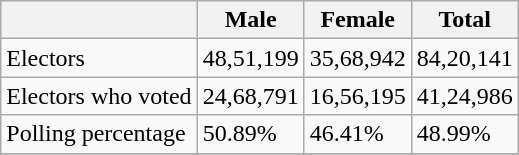<table class="wikitable sortable">
<tr>
<th></th>
<th>Male</th>
<th>Female</th>
<th>Total</th>
</tr>
<tr>
<td>Electors</td>
<td>48,51,199</td>
<td>35,68,942</td>
<td>84,20,141</td>
</tr>
<tr>
<td>Electors who voted</td>
<td>24,68,791</td>
<td>16,56,195</td>
<td>41,24,986</td>
</tr>
<tr>
<td>Polling percentage</td>
<td>50.89%</td>
<td>46.41%</td>
<td>48.99%</td>
</tr>
<tr>
</tr>
</table>
